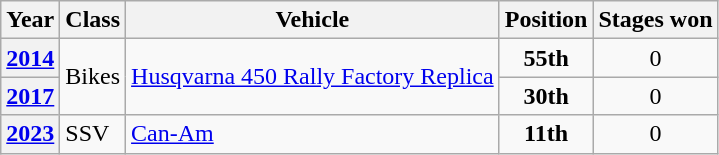<table class="wikitable">
<tr>
<th>Year</th>
<th>Class</th>
<th>Vehicle</th>
<th>Position</th>
<th>Stages won</th>
</tr>
<tr>
<th><a href='#'>2014</a></th>
<td rowspan="2">Bikes</td>
<td rowspan="2"> <a href='#'>Husqvarna 450 Rally Factory Replica</a></td>
<td align="center"><strong>55th</strong></td>
<td align="center">0</td>
</tr>
<tr>
<th><a href='#'>2017</a></th>
<td align="center"><strong>30th</strong></td>
<td align="center">0</td>
</tr>
<tr>
<th><a href='#'>2023</a></th>
<td rowspan="3">SSV</td>
<td rowspan="2"> <a href='#'>Can-Am</a></td>
<td align="center"><strong>11th</strong></td>
<td align="center">0</td>
</tr>
</table>
